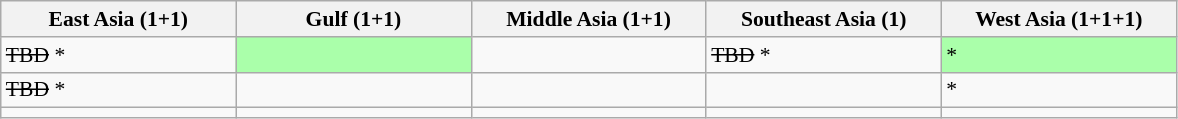<table class=wikitable style="font-size:90%;">
<tr>
<th width=150>East Asia (1+1)</th>
<th width=150>Gulf (1+1)</th>
<th width=150>Middle Asia (1+1)</th>
<th width=150>Southeast Asia (1)</th>
<th width=150>West Asia (1+1+1)</th>
</tr>
<tr>
<td><s>TBD</s> *</td>
<td bgcolor="#aaffaa"></td>
<td></td>
<td><s>TBD</s> *</td>
<td bgcolor="#aaffaa"><s></s> *</td>
</tr>
<tr>
<td><s>TBD</s> *</td>
<td></td>
<td></td>
<td></td>
<td><s></s> *</td>
</tr>
<tr>
<td></td>
<td></td>
<td></td>
<td></td>
<td></td>
</tr>
</table>
